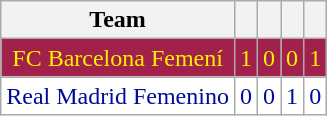<table class="wikitable">
<tr>
<th>Team</th>
<th></th>
<th></th>
<th></th>
<th></th>
</tr>
<tr style="background:gold; color:#fff000; text-align:center; background:#a2214b;">
<td>FC Barcelona Femení</td>
<td>1</td>
<td>0</td>
<td>0</td>
<td>1</td>
</tr>
<tr style="background:#d0e7ff; color:#000c99; text-align:center; background:#fff;">
<td>Real Madrid Femenino</td>
<td>0</td>
<td>0</td>
<td>1</td>
<td>0</td>
</tr>
</table>
